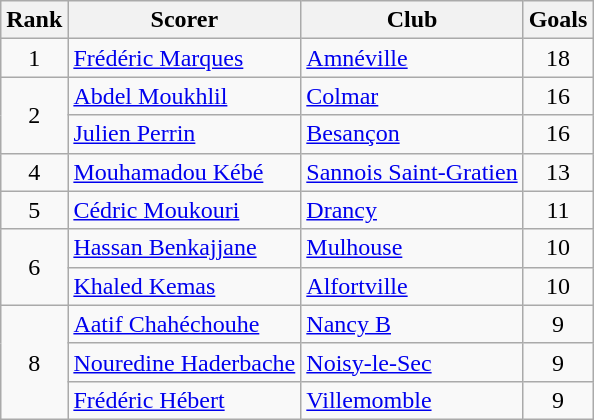<table class="wikitable">
<tr>
<th>Rank</th>
<th>Scorer</th>
<th>Club</th>
<th>Goals</th>
</tr>
<tr>
<td rowspan="1" align="center">1</td>
<td> <a href='#'>Frédéric Marques</a></td>
<td><a href='#'>Amnéville</a></td>
<td align="center">18</td>
</tr>
<tr>
<td rowspan="2" align="center">2</td>
<td> <a href='#'>Abdel Moukhlil</a></td>
<td><a href='#'>Colmar</a></td>
<td align="center">16</td>
</tr>
<tr>
<td> <a href='#'>Julien Perrin</a></td>
<td><a href='#'>Besançon</a></td>
<td align="center">16</td>
</tr>
<tr>
<td rowspan="1" align="center">4</td>
<td> <a href='#'>Mouhamadou Kébé</a></td>
<td><a href='#'>Sannois Saint-Gratien</a></td>
<td align="center">13</td>
</tr>
<tr>
<td rowspan="1" align="center">5</td>
<td> <a href='#'>Cédric Moukouri</a></td>
<td><a href='#'>Drancy</a></td>
<td align="center">11</td>
</tr>
<tr>
<td rowspan="2" align="center">6</td>
<td> <a href='#'>Hassan Benkajjane</a></td>
<td><a href='#'>Mulhouse</a></td>
<td align="center">10</td>
</tr>
<tr>
<td> <a href='#'>Khaled Kemas</a></td>
<td><a href='#'>Alfortville</a></td>
<td align="center">10</td>
</tr>
<tr>
<td rowspan="3" align="center">8</td>
<td> <a href='#'>Aatif Chahéchouhe</a></td>
<td><a href='#'>Nancy B</a></td>
<td align="center">9</td>
</tr>
<tr>
<td> <a href='#'>Nouredine Haderbache</a></td>
<td><a href='#'>Noisy-le-Sec</a></td>
<td align="center">9</td>
</tr>
<tr>
<td> <a href='#'>Frédéric Hébert</a></td>
<td><a href='#'>Villemomble</a></td>
<td align="center">9</td>
</tr>
</table>
